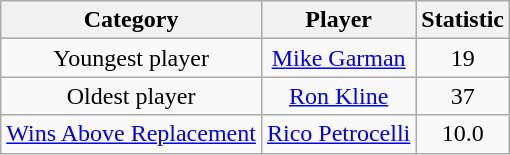<table class="wikitable" style="text-align:center;">
<tr>
<th>Category</th>
<th>Player</th>
<th>Statistic</th>
</tr>
<tr>
<td>Youngest player</td>
<td><a href='#'>Mike Garman</a></td>
<td>19</td>
</tr>
<tr>
<td>Oldest player</td>
<td><a href='#'>Ron Kline</a></td>
<td>37</td>
</tr>
<tr>
<td><a href='#'>Wins Above Replacement</a></td>
<td><a href='#'>Rico Petrocelli</a></td>
<td>10.0</td>
</tr>
</table>
